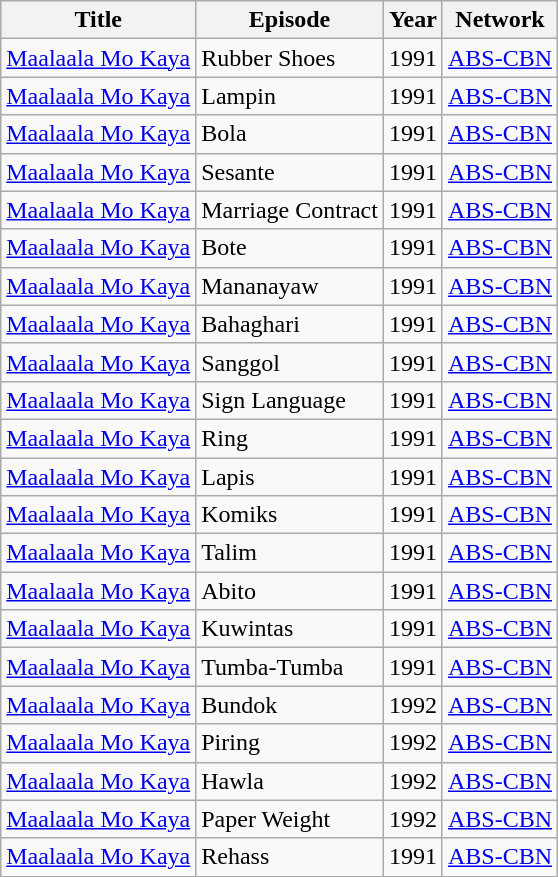<table class="wikitable">
<tr>
<th>Title</th>
<th>Episode</th>
<th>Year</th>
<th>Network</th>
</tr>
<tr>
<td><a href='#'>Maalaala Mo Kaya</a></td>
<td>Rubber Shoes</td>
<td>1991</td>
<td><a href='#'>ABS-CBN</a></td>
</tr>
<tr>
<td><a href='#'>Maalaala Mo Kaya</a></td>
<td>Lampin</td>
<td>1991</td>
<td><a href='#'>ABS-CBN</a></td>
</tr>
<tr>
<td><a href='#'>Maalaala Mo Kaya</a></td>
<td>Bola</td>
<td>1991</td>
<td><a href='#'>ABS-CBN</a></td>
</tr>
<tr>
<td><a href='#'>Maalaala Mo Kaya</a></td>
<td>Sesante</td>
<td>1991</td>
<td><a href='#'>ABS-CBN</a></td>
</tr>
<tr>
<td><a href='#'>Maalaala Mo Kaya</a></td>
<td>Marriage Contract</td>
<td>1991</td>
<td><a href='#'>ABS-CBN</a></td>
</tr>
<tr>
<td><a href='#'>Maalaala Mo Kaya</a></td>
<td>Bote</td>
<td>1991</td>
<td><a href='#'>ABS-CBN</a></td>
</tr>
<tr>
<td><a href='#'>Maalaala Mo Kaya</a></td>
<td>Mananayaw</td>
<td>1991</td>
<td><a href='#'>ABS-CBN</a></td>
</tr>
<tr>
<td><a href='#'>Maalaala Mo Kaya</a></td>
<td>Bahaghari</td>
<td>1991</td>
<td><a href='#'>ABS-CBN</a></td>
</tr>
<tr>
<td><a href='#'>Maalaala Mo Kaya</a></td>
<td>Sanggol</td>
<td>1991</td>
<td><a href='#'>ABS-CBN</a></td>
</tr>
<tr>
<td><a href='#'>Maalaala Mo Kaya</a></td>
<td>Sign Language</td>
<td>1991</td>
<td><a href='#'>ABS-CBN</a></td>
</tr>
<tr>
<td><a href='#'>Maalaala Mo Kaya</a></td>
<td>Ring</td>
<td>1991</td>
<td><a href='#'>ABS-CBN</a></td>
</tr>
<tr>
<td><a href='#'>Maalaala Mo Kaya</a></td>
<td>Lapis</td>
<td>1991</td>
<td><a href='#'>ABS-CBN</a></td>
</tr>
<tr>
<td><a href='#'>Maalaala Mo Kaya</a></td>
<td>Komiks</td>
<td>1991</td>
<td><a href='#'>ABS-CBN</a></td>
</tr>
<tr>
<td><a href='#'>Maalaala Mo Kaya</a></td>
<td>Talim</td>
<td>1991</td>
<td><a href='#'>ABS-CBN</a></td>
</tr>
<tr>
<td><a href='#'>Maalaala Mo Kaya</a></td>
<td>Abito</td>
<td>1991</td>
<td><a href='#'>ABS-CBN</a></td>
</tr>
<tr>
<td><a href='#'>Maalaala Mo Kaya</a></td>
<td>Kuwintas</td>
<td>1991</td>
<td><a href='#'>ABS-CBN</a></td>
</tr>
<tr>
<td><a href='#'>Maalaala Mo Kaya</a></td>
<td>Tumba-Tumba</td>
<td>1991</td>
<td><a href='#'>ABS-CBN</a></td>
</tr>
<tr>
<td><a href='#'>Maalaala Mo Kaya</a></td>
<td>Bundok</td>
<td>1992</td>
<td><a href='#'>ABS-CBN</a></td>
</tr>
<tr>
<td><a href='#'>Maalaala Mo Kaya</a></td>
<td>Piring</td>
<td>1992</td>
<td><a href='#'>ABS-CBN</a></td>
</tr>
<tr>
<td><a href='#'>Maalaala Mo Kaya</a></td>
<td>Hawla</td>
<td>1992</td>
<td><a href='#'>ABS-CBN</a></td>
</tr>
<tr>
<td><a href='#'>Maalaala Mo Kaya</a></td>
<td>Paper Weight</td>
<td>1992</td>
<td><a href='#'>ABS-CBN</a></td>
</tr>
<tr>
<td><a href='#'>Maalaala Mo Kaya</a></td>
<td>Rehass</td>
<td>1991</td>
<td><a href='#'>ABS-CBN</a></td>
</tr>
</table>
